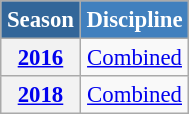<table class="wikitable" style="font-size:95%; text-align:center; border:grey solid 1px; border-collapse:collapse;" width="10%">
<tr style="background-color:#369; color:white;">
<td style="background:#369; color:white; width:5%;"><strong>Season</strong></td>
<td style="background:#4180be; color:white; width:5%;"><strong>Discipline</strong></td>
</tr>
<tr>
<th><a href='#'>2016</a></th>
<td><a href='#'>Combined</a></td>
</tr>
<tr>
<th><a href='#'>2018</a></th>
<td><a href='#'>Combined</a></td>
</tr>
</table>
